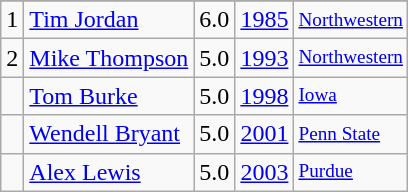<table class="wikitable">
<tr>
</tr>
<tr>
<td>1</td>
<td><a href='#'>Tim Jordan</a></td>
<td>6.0</td>
<td><a href='#'>1985</a></td>
<td style="font-size:80%;"><a href='#'>Northwestern</a></td>
</tr>
<tr>
<td>2</td>
<td><a href='#'>Mike Thompson</a></td>
<td>5.0</td>
<td><a href='#'>1993</a></td>
<td style="font-size:80%;"><a href='#'>Northwestern</a></td>
</tr>
<tr>
<td></td>
<td><a href='#'>Tom Burke</a></td>
<td>5.0</td>
<td><a href='#'>1998</a></td>
<td style="font-size:80%;"><a href='#'>Iowa</a></td>
</tr>
<tr>
<td></td>
<td><a href='#'>Wendell Bryant</a></td>
<td>5.0</td>
<td><a href='#'>2001</a></td>
<td style="font-size:80%;"><a href='#'>Penn State</a></td>
</tr>
<tr>
<td></td>
<td><a href='#'>Alex Lewis</a></td>
<td>5.0</td>
<td><a href='#'>2003</a></td>
<td style="font-size:80%;"><a href='#'>Purdue</a></td>
</tr>
</table>
